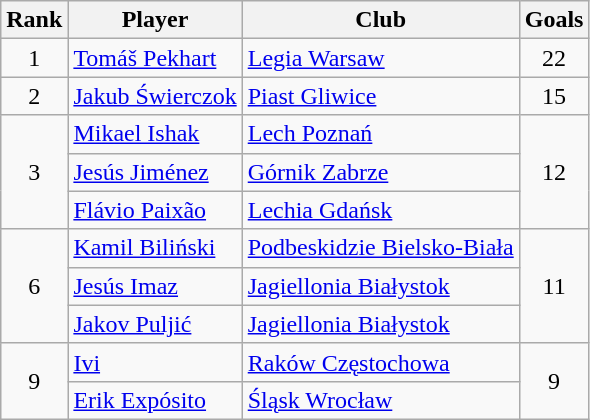<table class="wikitable" style="text-align:center">
<tr>
<th>Rank</th>
<th>Player</th>
<th>Club</th>
<th>Goals</th>
</tr>
<tr>
<td>1</td>
<td align="left"> <a href='#'>Tomáš Pekhart</a></td>
<td align="left"><a href='#'>Legia Warsaw</a></td>
<td>22</td>
</tr>
<tr>
<td>2</td>
<td align="left"> <a href='#'>Jakub Świerczok</a></td>
<td align="left"><a href='#'>Piast Gliwice</a></td>
<td>15</td>
</tr>
<tr>
<td rowspan="3">3</td>
<td align="left"> <a href='#'>Mikael Ishak</a></td>
<td align="left"><a href='#'>Lech Poznań</a></td>
<td rowspan="3">12</td>
</tr>
<tr>
<td align="left"> <a href='#'>Jesús Jiménez</a></td>
<td align="left"><a href='#'>Górnik Zabrze</a></td>
</tr>
<tr>
<td align="left"> <a href='#'>Flávio Paixão</a></td>
<td align="left"><a href='#'>Lechia Gdańsk</a></td>
</tr>
<tr>
<td rowspan="3">6</td>
<td align="left"> <a href='#'>Kamil Biliński</a></td>
<td align="left"><a href='#'>Podbeskidzie Bielsko-Biała</a></td>
<td rowspan="3">11</td>
</tr>
<tr>
<td align="left"> <a href='#'>Jesús Imaz</a></td>
<td align="left"><a href='#'>Jagiellonia Białystok</a></td>
</tr>
<tr>
<td align="left"> <a href='#'>Jakov Puljić</a></td>
<td align="left"><a href='#'>Jagiellonia Białystok</a></td>
</tr>
<tr>
<td rowspan="2">9</td>
<td align="left"> <a href='#'>Ivi</a></td>
<td align="left"><a href='#'>Raków Częstochowa</a></td>
<td rowspan="2">9</td>
</tr>
<tr>
<td align="left"> <a href='#'>Erik Expósito</a></td>
<td align="left"><a href='#'>Śląsk Wrocław</a></td>
</tr>
</table>
